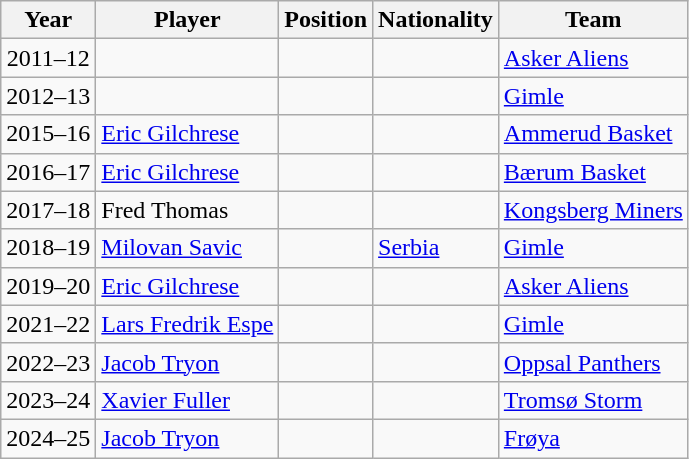<table class="wikitable plainrowheaders sortable" summary="Year (sortable), Player (sortable), Position (sortable), Nationality (sortable) and Team (sortable)">
<tr>
<th scope="col">Year</th>
<th scope="col">Player</th>
<th scope="col">Position</th>
<th scope="col">Nationality</th>
<th scope="col">Team</th>
</tr>
<tr>
<td align=center>2011–12</td>
<td></td>
<td align=center></td>
<td></td>
<td><a href='#'>Asker Aliens</a></td>
</tr>
<tr>
<td align=center>2012–13</td>
<td></td>
<td align=center></td>
<td></td>
<td><a href='#'>Gimle</a></td>
</tr>
<tr>
<td>2015–16</td>
<td><a href='#'>Eric Gilchrese</a></td>
<td align=center></td>
<td></td>
<td><a href='#'>Ammerud Basket</a></td>
</tr>
<tr>
<td>2016–17</td>
<td><a href='#'>Eric Gilchrese</a></td>
<td align=center></td>
<td></td>
<td><a href='#'>Bærum Basket</a></td>
</tr>
<tr>
<td>2017–18</td>
<td>Fred Thomas</td>
<td align=center></td>
<td></td>
<td><a href='#'>Kongsberg Miners</a></td>
</tr>
<tr>
<td>2018–19</td>
<td><a href='#'>Milovan Savic</a></td>
<td align=center></td>
<td> <a href='#'>Serbia</a></td>
<td><a href='#'>Gimle</a></td>
</tr>
<tr>
<td>2019–20</td>
<td><a href='#'>Eric Gilchrese</a></td>
<td align=center></td>
<td></td>
<td><a href='#'>Asker Aliens</a></td>
</tr>
<tr>
<td>2021–22</td>
<td><a href='#'>Lars Fredrik Espe</a></td>
<td align=center></td>
<td></td>
<td><a href='#'>Gimle</a></td>
</tr>
<tr>
<td>2022–23</td>
<td><a href='#'>Jacob Tryon</a></td>
<td align=center></td>
<td></td>
<td><a href='#'>Oppsal Panthers</a></td>
</tr>
<tr>
<td>2023–24</td>
<td><a href='#'>Xavier Fuller</a></td>
<td align=center></td>
<td></td>
<td><a href='#'>Tromsø Storm</a></td>
</tr>
<tr>
<td>2024–25</td>
<td><a href='#'>Jacob Tryon</a></td>
<td align=center></td>
<td></td>
<td><a href='#'>Frøya</a></td>
</tr>
</table>
